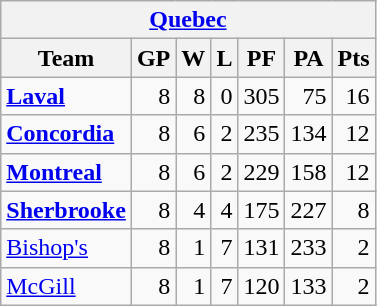<table class="wikitable" align="left">
<tr>
<th colspan="7"><a href='#'>Quebec</a></th>
</tr>
<tr>
<th>Team</th>
<th>GP</th>
<th>W</th>
<th>L</th>
<th>PF</th>
<th>PA</th>
<th>Pts</th>
</tr>
<tr align="right">
<td align="left"><strong><a href='#'>Laval</a></strong></td>
<td>8</td>
<td>8</td>
<td>0</td>
<td>305</td>
<td>75</td>
<td>16</td>
</tr>
<tr align="right">
<td align="left"><strong><a href='#'>Concordia</a></strong></td>
<td>8</td>
<td>6</td>
<td>2</td>
<td>235</td>
<td>134</td>
<td>12</td>
</tr>
<tr align="right">
<td align="left"><strong><a href='#'>Montreal</a></strong></td>
<td>8</td>
<td>6</td>
<td>2</td>
<td>229</td>
<td>158</td>
<td>12</td>
</tr>
<tr align="right">
<td align="left"><strong><a href='#'>Sherbrooke</a></strong></td>
<td>8</td>
<td>4</td>
<td>4</td>
<td>175</td>
<td>227</td>
<td>8</td>
</tr>
<tr align="right">
<td align="left"><a href='#'>Bishop's</a></td>
<td>8</td>
<td>1</td>
<td>7</td>
<td>131</td>
<td>233</td>
<td>2</td>
</tr>
<tr align="right">
<td align="left"><a href='#'>McGill</a></td>
<td>8</td>
<td>1</td>
<td>7</td>
<td>120</td>
<td>133</td>
<td>2</td>
</tr>
</table>
